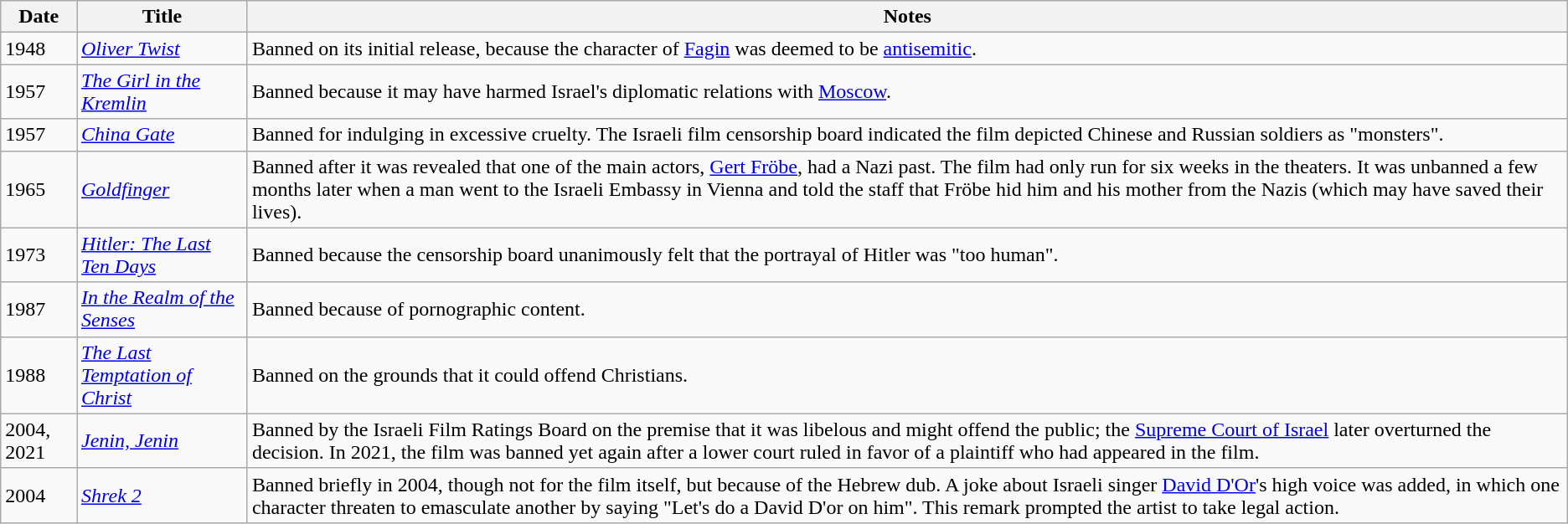<table class="wikitable sortable">
<tr>
<th>Date</th>
<th>Title</th>
<th>Notes</th>
</tr>
<tr>
<td>1948</td>
<td><em><a href='#'>Oliver Twist</a></em></td>
<td>Banned on its initial release, because the character of <a href='#'>Fagin</a> was deemed to be <a href='#'>antisemitic</a>.</td>
</tr>
<tr>
<td>1957</td>
<td><em><a href='#'>The Girl in the Kremlin</a></em></td>
<td>Banned because it may have harmed Israel's diplomatic relations with <a href='#'>Moscow</a>.</td>
</tr>
<tr>
<td>1957</td>
<td><em><a href='#'>China Gate</a></em></td>
<td>Banned for indulging in excessive cruelty. The Israeli film censorship board indicated the film depicted Chinese and Russian soldiers as "monsters".</td>
</tr>
<tr>
<td>1965</td>
<td><em><a href='#'>Goldfinger</a></em></td>
<td>Banned after it was revealed that one of the main actors, <a href='#'>Gert Fröbe</a>, had a Nazi past. The film had only run for six weeks in the theaters. It was unbanned a few months later when a man went to the Israeli Embassy in Vienna and told the staff that Fröbe hid him and his mother from the Nazis (which may have saved their lives).</td>
</tr>
<tr>
<td>1973</td>
<td><em><a href='#'>Hitler: The Last Ten Days</a></em></td>
<td>Banned because the censorship board unanimously felt that the portrayal of Hitler was "too human".</td>
</tr>
<tr>
<td>1987</td>
<td><em><a href='#'>In the Realm of the Senses</a></em></td>
<td>Banned because of pornographic content.</td>
</tr>
<tr>
<td>1988</td>
<td><em><a href='#'>The Last Temptation of Christ</a></em></td>
<td>Banned on the grounds that it could offend Christians.</td>
</tr>
<tr>
<td>2004, 2021</td>
<td><em><a href='#'>Jenin, Jenin</a></em></td>
<td>Banned by the Israeli Film Ratings Board on the premise that it was libelous and might offend the public; the <a href='#'>Supreme Court of Israel</a> later overturned the decision. In 2021, the film was banned yet again after a lower court ruled in favor of a plaintiff who had appeared in the film.</td>
</tr>
<tr>
<td>2004</td>
<td><em><a href='#'>Shrek 2</a></em></td>
<td>Banned briefly in 2004, though not for the film itself, but because of the Hebrew dub. A joke about Israeli singer <a href='#'>David D'Or</a>'s high voice was added, in which one character threaten to emasculate another by saying "Let's do a David D'or on him". This remark prompted the artist to take legal action.</td>
</tr>
</table>
